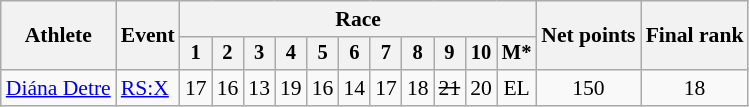<table class=wikitable style="font-size:90%;">
<tr>
<th rowspan=2>Athlete</th>
<th rowspan=2>Event</th>
<th colspan=11>Race</th>
<th rowspan=2>Net points</th>
<th rowspan=2>Final rank</th>
</tr>
<tr style="font-size:95%">
<th>1</th>
<th>2</th>
<th>3</th>
<th>4</th>
<th>5</th>
<th>6</th>
<th>7</th>
<th>8</th>
<th>9</th>
<th>10</th>
<th>M*</th>
</tr>
<tr align=center>
<td align=left><a href='#'>Diána Detre</a></td>
<td align=left><a href='#'>RS:X</a></td>
<td>17</td>
<td>16</td>
<td>13</td>
<td>19</td>
<td>16</td>
<td>14</td>
<td>17</td>
<td>18</td>
<td><s>21</s></td>
<td>20</td>
<td>EL</td>
<td>150</td>
<td>18</td>
</tr>
</table>
